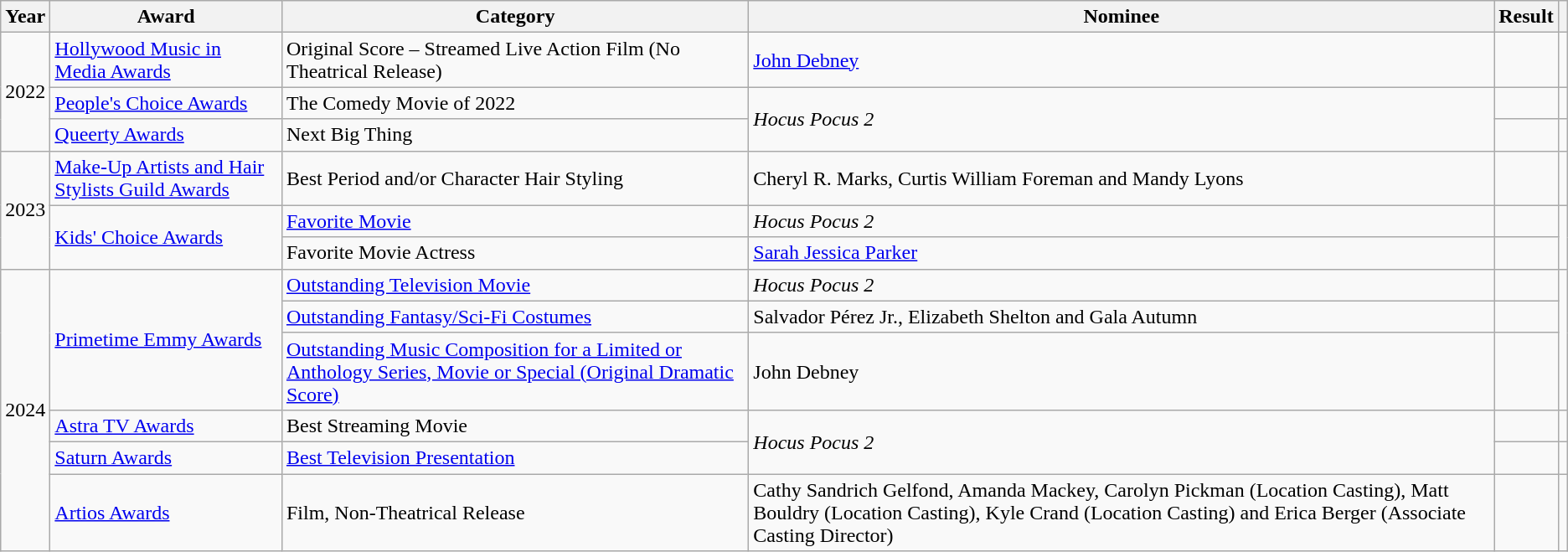<table class="wikitable sortable">
<tr>
<th>Year</th>
<th>Award</th>
<th>Category</th>
<th>Nominee</th>
<th>Result</th>
<th class="unsortable"></th>
</tr>
<tr>
<td rowspan="3">2022</td>
<td><a href='#'>Hollywood Music in Media Awards</a></td>
<td>Original Score – Streamed Live Action Film (No Theatrical Release)</td>
<td><a href='#'>John Debney</a></td>
<td></td>
<td style="text-align:center;"></td>
</tr>
<tr>
<td><a href='#'>People's Choice Awards</a></td>
<td>The Comedy Movie of 2022</td>
<td rowspan="2"><em>Hocus Pocus 2</em></td>
<td></td>
<td style="text-align:center;"></td>
</tr>
<tr>
<td data-sort-value="Queerties, The"><a href='#'>Queerty Awards</a></td>
<td>Next Big Thing</td>
<td></td>
<td style="text-align:center;"></td>
</tr>
<tr>
<td rowspan="3">2023</td>
<td><a href='#'>Make-Up Artists and Hair Stylists Guild Awards</a></td>
<td>Best Period and/or Character Hair Styling</td>
<td>Cheryl R. Marks, Curtis William Foreman and Mandy Lyons</td>
<td></td>
<td style="text-align:center;"></td>
</tr>
<tr>
<td rowspan="2"><a href='#'>Kids' Choice Awards</a></td>
<td><a href='#'>Favorite Movie</a></td>
<td><em>Hocus Pocus 2</em></td>
<td></td>
<td rowspan="2" style="text-align:center;"></td>
</tr>
<tr>
<td>Favorite Movie Actress</td>
<td><a href='#'>Sarah Jessica Parker</a></td>
<td></td>
</tr>
<tr>
<td rowspan="6">2024</td>
<td rowspan="3"><a href='#'>Primetime Emmy Awards</a></td>
<td><a href='#'>Outstanding Television Movie</a></td>
<td><em>Hocus Pocus 2</em></td>
<td></td>
<td rowspan="3" style="text-align:center;"></td>
</tr>
<tr>
<td><a href='#'>Outstanding Fantasy/Sci-Fi Costumes</a></td>
<td>Salvador Pérez Jr., Elizabeth Shelton and Gala Autumn</td>
<td></td>
</tr>
<tr>
<td><a href='#'>Outstanding Music Composition for a Limited or Anthology Series, Movie or Special (Original Dramatic Score)</a></td>
<td>John Debney</td>
<td></td>
</tr>
<tr>
<td><a href='#'>Astra TV Awards</a></td>
<td>Best Streaming Movie</td>
<td rowspan="2"><em>Hocus Pocus 2</em></td>
<td></td>
<td style="text-align:center;"></td>
</tr>
<tr>
<td><a href='#'>Saturn Awards</a></td>
<td><a href='#'>Best Television Presentation</a></td>
<td></td>
<td style="text-align:center;"></td>
</tr>
<tr>
<td><a href='#'>Artios Awards</a></td>
<td>Film, Non-Theatrical Release</td>
<td>Cathy Sandrich Gelfond, Amanda Mackey, Carolyn Pickman (Location Casting), Matt Bouldry (Location Casting), Kyle Crand (Location Casting) and Erica Berger (Associate Casting Director)</td>
<td></td>
<td style="text-align:center;"></td>
</tr>
</table>
